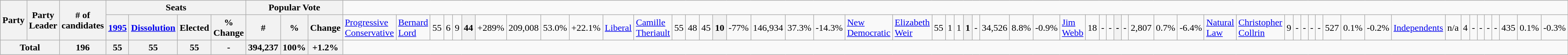<table class="wikitable">
<tr>
<th rowspan="2" colspan="2">Party</th>
<th rowspan="2">Party Leader</th>
<th rowspan="2"># of<br>candidates</th>
<th colspan="4">Seats</th>
<th colspan="3">Popular Vote</th>
</tr>
<tr>
<th><a href='#'>1995</a></th>
<th><span><a href='#'>Dissolution</a></span></th>
<th>Elected</th>
<th>% Change</th>
<th>#</th>
<th>%</th>
<th>Change<br></th>
<td><a href='#'>Progressive Conservative</a></td>
<td><a href='#'>Bernard Lord</a></td>
<td align=right>55</td>
<td align=right>6</td>
<td align=right>9</td>
<th align=right>44</th>
<td align=right>+289%</td>
<td align=right>209,008</td>
<td align=right>53.0%</td>
<td align=right>+22.1%<br></td>
<td><a href='#'>Liberal</a></td>
<td><a href='#'>Camille Theriault</a></td>
<td align=right>55</td>
<td align=right>48</td>
<td align=right>45</td>
<th align=right>10</th>
<td align=right>-77%</td>
<td align=right>146,934</td>
<td align=right>37.3%</td>
<td align=right>-14.3%<br></td>
<td><a href='#'>New Democratic</a></td>
<td><a href='#'>Elizabeth Weir</a></td>
<td align=right>55</td>
<td align=right>1</td>
<td align=right>1</td>
<th align=right>1</th>
<td align=right>-</td>
<td align=right>34,526</td>
<td align=right>8.8%</td>
<td align=right>-0.9%<br></td>
<td><a href='#'>Jim Webb</a></td>
<td align=right>18</td>
<td align=right>-</td>
<td align=right>-</td>
<th align=right>-</th>
<td align=right>-</td>
<td align=right>2,807</td>
<td align=right>0.7%</td>
<td align=right>-6.4%<br></td>
<td><a href='#'>Natural Law</a></td>
<td><a href='#'>Christopher Collrin</a></td>
<td align=right>9</td>
<td align=right>-</td>
<td align=right>-</td>
<td align=right>-</td>
<td align=right>-</td>
<td align=right>527</td>
<td align=right>0.1%</td>
<td align=right>-0.2%<br></td>
<td><a href='#'>Independents</a></td>
<td>n/a</td>
<td align=right>4</td>
<td align=right>-</td>
<td align=right>-</td>
<td align=right>-</td>
<td align=right>-</td>
<td align=right>435</td>
<td align=right>0.1%</td>
<td align=right>-0.3%</td>
</tr>
<tr bgcolor="white">
<th align="left" colspan=3>Total</th>
<th align=right>196</th>
<th align=right>55</th>
<th align=right>55</th>
<th align=right>55</th>
<th align=right>-</th>
<th align=right>394,237</th>
<th align=right>100%</th>
<th align=right>+1.2%</th>
</tr>
</table>
